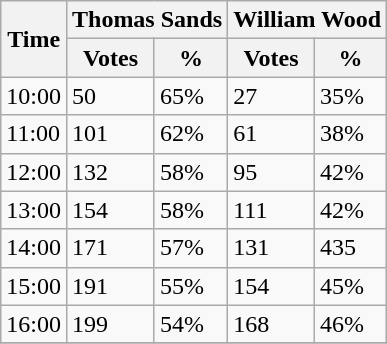<table class="wikitable">
<tr>
<th rowspan="2">Time</th>
<th colspan="2">Thomas Sands</th>
<th colspan="2">William Wood</th>
</tr>
<tr>
<th>Votes</th>
<th>%</th>
<th>Votes</th>
<th>%</th>
</tr>
<tr>
<td>10:00</td>
<td>50</td>
<td>65%</td>
<td>27</td>
<td>35%</td>
</tr>
<tr>
<td>11:00</td>
<td>101</td>
<td>62%</td>
<td>61</td>
<td>38%</td>
</tr>
<tr>
<td>12:00</td>
<td>132</td>
<td>58%</td>
<td>95</td>
<td>42%</td>
</tr>
<tr>
<td>13:00</td>
<td>154</td>
<td>58%</td>
<td>111</td>
<td>42%</td>
</tr>
<tr>
<td>14:00</td>
<td>171</td>
<td>57%</td>
<td>131</td>
<td>435</td>
</tr>
<tr>
<td>15:00</td>
<td>191</td>
<td>55%</td>
<td>154</td>
<td>45%</td>
</tr>
<tr>
<td>16:00</td>
<td>199</td>
<td>54%</td>
<td>168</td>
<td>46%</td>
</tr>
<tr>
</tr>
</table>
